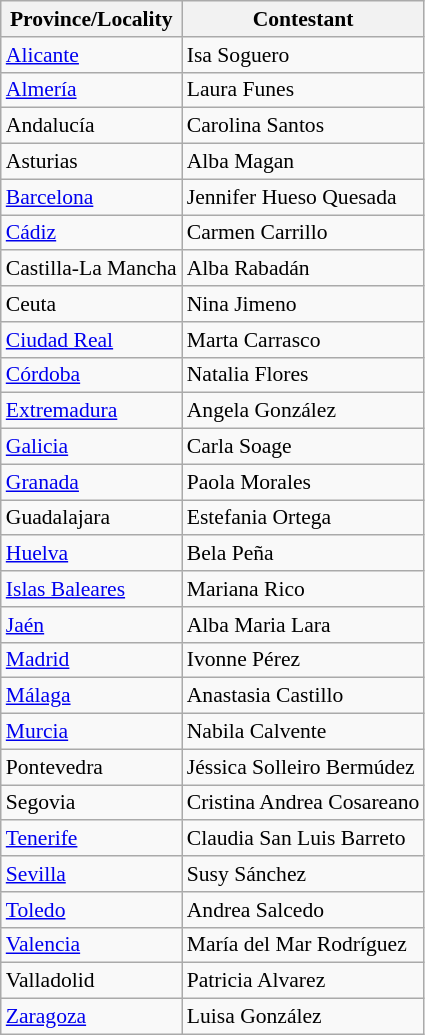<table class="wikitable sortable sticky-header" style="font-size: 90%;">
<tr>
<th>Province/Locality</th>
<th>Contestant</th>
</tr>
<tr>
<td><a href='#'>Alicante</a></td>
<td>Isa Soguero</td>
</tr>
<tr>
<td><a href='#'>Almería</a></td>
<td>Laura Funes</td>
</tr>
<tr>
<td>Andalucía</td>
<td>Carolina Santos</td>
</tr>
<tr>
<td>Asturias</td>
<td>Alba Magan</td>
</tr>
<tr>
<td><a href='#'>Barcelona</a></td>
<td>Jennifer Hueso Quesada</td>
</tr>
<tr>
<td><a href='#'>Cádiz</a></td>
<td>Carmen Carrillo</td>
</tr>
<tr>
<td>Castilla-La Mancha</td>
<td>Alba Rabadán</td>
</tr>
<tr>
<td>Ceuta</td>
<td>Nina Jimeno</td>
</tr>
<tr>
<td><a href='#'>Ciudad Real</a></td>
<td>Marta Carrasco</td>
</tr>
<tr>
<td><a href='#'>Córdoba</a></td>
<td>Natalia Flores</td>
</tr>
<tr>
<td><a href='#'>Extremadura</a></td>
<td>Angela González</td>
</tr>
<tr>
<td><a href='#'>Galicia</a></td>
<td>Carla Soage</td>
</tr>
<tr>
<td><a href='#'>Granada</a></td>
<td>Paola Morales</td>
</tr>
<tr>
<td>Guadalajara</td>
<td>Estefania Ortega</td>
</tr>
<tr>
<td><a href='#'>Huelva</a></td>
<td>Bela Peña</td>
</tr>
<tr>
<td><a href='#'>Islas Baleares</a></td>
<td>Mariana Rico</td>
</tr>
<tr>
<td><a href='#'>Jaén</a></td>
<td>Alba Maria Lara</td>
</tr>
<tr>
<td><a href='#'>Madrid</a></td>
<td>Ivonne Pérez</td>
</tr>
<tr>
<td><a href='#'>Málaga</a></td>
<td>Anastasia Castillo</td>
</tr>
<tr>
<td><a href='#'>Murcia</a></td>
<td>Nabila Calvente</td>
</tr>
<tr>
<td>Pontevedra</td>
<td>Jéssica Solleiro Bermúdez</td>
</tr>
<tr>
<td>Segovia</td>
<td>Cristina Andrea Cosareano</td>
</tr>
<tr>
<td><a href='#'>Tenerife</a></td>
<td>Claudia San Luis Barreto</td>
</tr>
<tr>
<td><a href='#'>Sevilla</a></td>
<td>Susy Sánchez</td>
</tr>
<tr>
<td><a href='#'>Toledo</a></td>
<td>Andrea Salcedo</td>
</tr>
<tr>
<td><a href='#'>Valencia</a></td>
<td>María del Mar Rodríguez</td>
</tr>
<tr>
<td>Valladolid</td>
<td>Patricia Alvarez</td>
</tr>
<tr>
<td><a href='#'>Zaragoza</a></td>
<td>Luisa González</td>
</tr>
</table>
